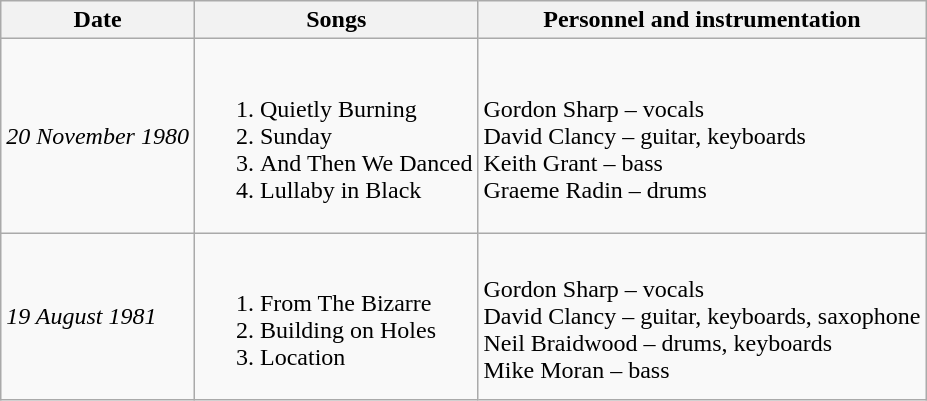<table class="wikitable">
<tr>
<th>Date</th>
<th>Songs</th>
<th>Personnel and instrumentation</th>
</tr>
<tr>
<td><em>20 November 1980</em></td>
<td><br><ol><li>Quietly Burning</li><li>Sunday</li><li>And Then We Danced</li><li>Lullaby in Black</li></ol></td>
<td><br>Gordon Sharp – vocals<br>
David Clancy – guitar, keyboards<br>
Keith Grant – bass<br>
Graeme Radin – drums</td>
</tr>
<tr>
<td><em>19 August 1981</em></td>
<td><br><ol><li>From The Bizarre</li><li>Building on Holes</li><li>Location</li></ol></td>
<td><br>Gordon Sharp – vocals<br>
David Clancy – guitar, keyboards, saxophone<br>
Neil Braidwood – drums, keyboards<br>
Mike Moran – bass</td>
</tr>
</table>
